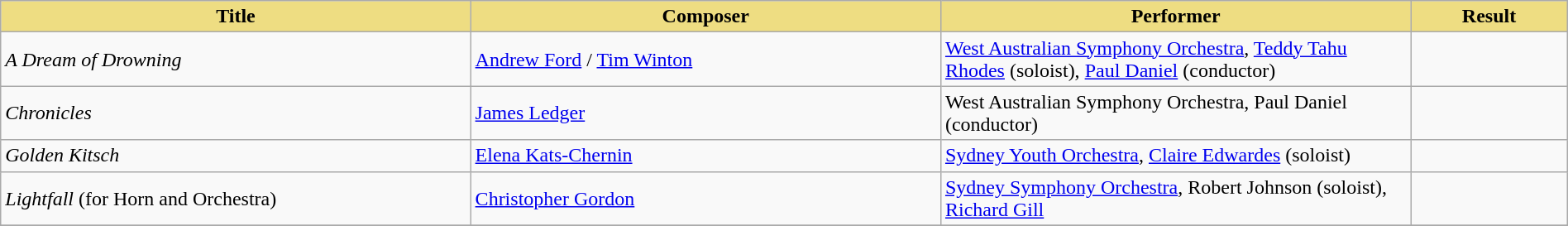<table class="wikitable" width=100%>
<tr>
<th style="width:30%;background:#EEDD82;">Title</th>
<th style="width:30%;background:#EEDD82;">Composer</th>
<th style="width:30%;background:#EEDD82;">Performer</th>
<th style="width:10%;background:#EEDD82;">Result<br></th>
</tr>
<tr>
<td><em>A Dream of Drowning</em></td>
<td><a href='#'>Andrew Ford</a> / <a href='#'>Tim Winton</a></td>
<td><a href='#'>West Australian Symphony Orchestra</a>, <a href='#'>Teddy Tahu Rhodes</a> (soloist), <a href='#'>Paul Daniel</a> (conductor)</td>
<td></td>
</tr>
<tr>
<td><em>Chronicles</em></td>
<td><a href='#'>James Ledger</a></td>
<td>West Australian Symphony Orchestra, Paul Daniel (conductor)</td>
<td></td>
</tr>
<tr>
<td><em>Golden Kitsch</em></td>
<td><a href='#'>Elena Kats-Chernin</a></td>
<td><a href='#'>Sydney Youth Orchestra</a>, <a href='#'>Claire Edwardes</a> (soloist)</td>
<td></td>
</tr>
<tr>
<td><em>Lightfall</em> (for Horn and Orchestra)</td>
<td><a href='#'>Christopher Gordon</a></td>
<td><a href='#'>Sydney Symphony Orchestra</a>, Robert Johnson (soloist), <a href='#'>Richard Gill</a></td>
<td></td>
</tr>
<tr>
</tr>
</table>
